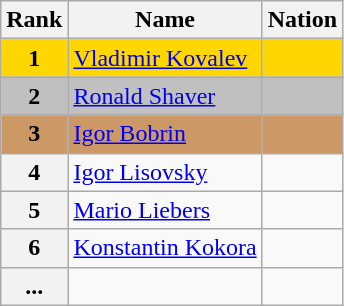<table class="wikitable">
<tr>
<th>Rank</th>
<th>Name</th>
<th>Nation</th>
</tr>
<tr bgcolor="gold">
<td align="center"><strong>1</strong></td>
<td><a href='#'>Vladimir Kovalev</a></td>
<td></td>
</tr>
<tr bgcolor="silver">
<td align="center"><strong>2</strong></td>
<td><a href='#'>Ronald Shaver</a></td>
<td></td>
</tr>
<tr bgcolor="cc9966">
<td align="center"><strong>3</strong></td>
<td><a href='#'>Igor Bobrin</a></td>
<td></td>
</tr>
<tr>
<th>4</th>
<td><a href='#'>Igor Lisovsky</a></td>
<td></td>
</tr>
<tr>
<th>5</th>
<td><a href='#'>Mario Liebers</a></td>
<td></td>
</tr>
<tr>
<th>6</th>
<td><a href='#'>Konstantin Kokora</a></td>
<td></td>
</tr>
<tr>
<th>...</th>
<td></td>
<td></td>
</tr>
</table>
